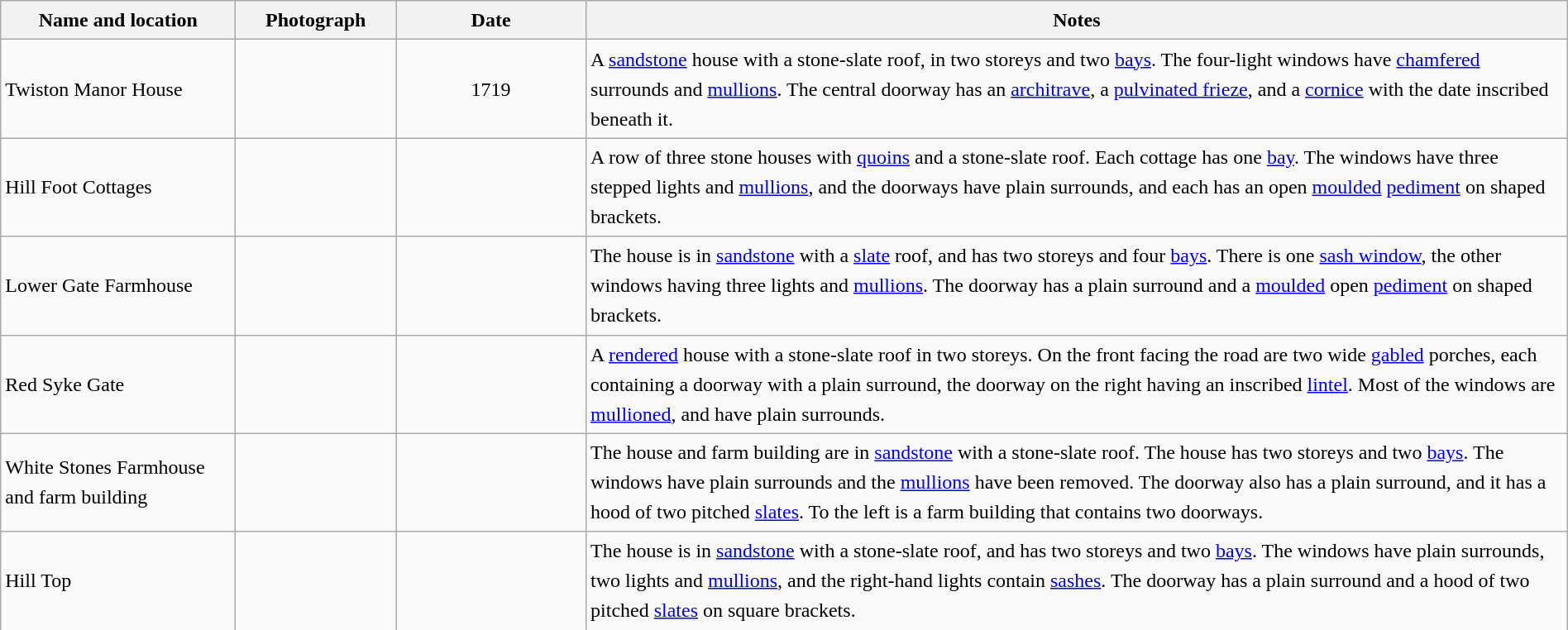<table class="wikitable sortable plainrowheaders" style="width:100%;border:0px;text-align:left;line-height:150%;">
<tr>
<th scope="col"  style="width:150px">Name and location</th>
<th scope="col"  style="width:100px" class="unsortable">Photograph</th>
<th scope="col"  style="width:120px">Date</th>
<th scope="col"  style="width:650px" class="unsortable">Notes</th>
</tr>
<tr>
<td>Twiston Manor House<br><small></small></td>
<td></td>
<td align="center">1719</td>
<td>A <a href='#'>sandstone</a> house with a stone-slate roof, in two storeys and two <a href='#'>bays</a>.  The four-light windows have <a href='#'>chamfered</a> surrounds and <a href='#'>mullions</a>.  The central doorway has an <a href='#'>architrave</a>, a <a href='#'>pulvinated frieze</a>, and a <a href='#'>cornice</a> with the date inscribed beneath it.</td>
</tr>
<tr>
<td>Hill Foot Cottages<br><small></small></td>
<td></td>
<td align="center"></td>
<td>A row of three stone houses with <a href='#'>quoins</a> and  a stone-slate roof.  Each cottage has one <a href='#'>bay</a>.  The windows have three stepped lights and <a href='#'>mullions</a>, and the doorways have plain surrounds, and each has an open <a href='#'>moulded</a> <a href='#'>pediment</a> on shaped brackets.</td>
</tr>
<tr>
<td>Lower Gate Farmhouse<br><small></small></td>
<td></td>
<td align="center"></td>
<td>The house is in <a href='#'>sandstone</a> with a <a href='#'>slate</a> roof, and has two storeys and four <a href='#'>bays</a>.  There is one <a href='#'>sash window</a>, the other windows having three lights and <a href='#'>mullions</a>.  The doorway has a plain surround and a <a href='#'>moulded</a> open <a href='#'>pediment</a> on shaped brackets.</td>
</tr>
<tr>
<td>Red Syke Gate<br><small></small></td>
<td></td>
<td align="center"></td>
<td>A <a href='#'>rendered</a> house with a stone-slate roof in two storeys.  On the front facing the road are two wide <a href='#'>gabled</a> porches, each containing a doorway with a plain surround, the doorway on the right having an inscribed <a href='#'>lintel</a>.  Most of the windows are <a href='#'>mullioned</a>, and have plain surrounds.</td>
</tr>
<tr>
<td>White Stones Farmhouse and farm building<br><small></small></td>
<td></td>
<td align="center"></td>
<td>The house and farm building are in <a href='#'>sandstone</a> with a stone-slate roof.  The house has two storeys and two <a href='#'>bays</a>.  The windows have plain surrounds and the <a href='#'>mullions</a> have been removed.  The doorway also has a plain surround, and it has a hood of two pitched <a href='#'>slates</a>.  To the left is a farm building that contains two doorways.</td>
</tr>
<tr>
<td>Hill Top<br><small></small></td>
<td></td>
<td align="center"></td>
<td>The house is in <a href='#'>sandstone</a> with a stone-slate roof, and has two storeys and two <a href='#'>bays</a>.  The windows have plain surrounds, two lights and <a href='#'>mullions</a>, and the right-hand lights contain <a href='#'>sashes</a>.  The doorway has a plain surround and a hood of two pitched <a href='#'>slates</a> on square brackets.</td>
</tr>
<tr>
</tr>
</table>
